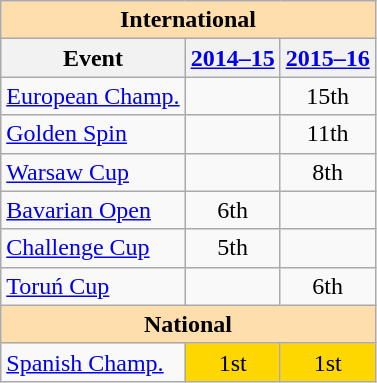<table class="wikitable" style="text-align:center">
<tr>
<th style="background-color: #ffdead; " colspan=3 align=center>International</th>
</tr>
<tr>
<th>Event</th>
<th><a href='#'>2014–15</a></th>
<th><a href='#'>2015–16</a></th>
</tr>
<tr>
<td align=left><a href='#'>European Champ.</a></td>
<td></td>
<td>15th</td>
</tr>
<tr>
<td align=left> <a href='#'>Golden Spin</a></td>
<td></td>
<td>11th</td>
</tr>
<tr>
<td align=left> <a href='#'>Warsaw Cup</a></td>
<td></td>
<td>8th</td>
</tr>
<tr>
<td align=left><a href='#'>Bavarian Open</a></td>
<td>6th</td>
<td></td>
</tr>
<tr>
<td align=left><a href='#'>Challenge Cup</a></td>
<td>5th</td>
<td></td>
</tr>
<tr>
<td align=left><a href='#'>Toruń Cup</a></td>
<td></td>
<td>6th</td>
</tr>
<tr>
<th style="background-color: #ffdead; " colspan=3 align=center>National</th>
</tr>
<tr>
<td align=left><a href='#'>Spanish Champ.</a></td>
<td bgcolor=gold>1st</td>
<td bgcolor=gold>1st</td>
</tr>
</table>
